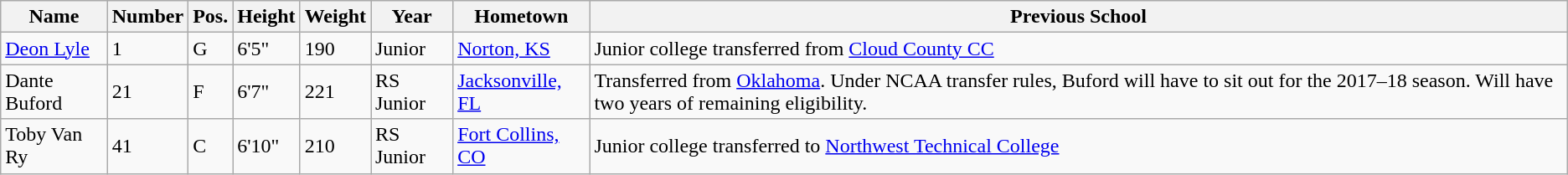<table class="wikitable sortable" border="1">
<tr>
<th>Name</th>
<th>Number</th>
<th>Pos.</th>
<th>Height</th>
<th>Weight</th>
<th>Year</th>
<th>Hometown</th>
<th class="unsortable">Previous School</th>
</tr>
<tr>
<td><a href='#'>Deon Lyle</a></td>
<td>1</td>
<td>G</td>
<td>6'5"</td>
<td>190</td>
<td>Junior</td>
<td><a href='#'>Norton, KS</a></td>
<td>Junior college transferred from <a href='#'>Cloud County CC</a></td>
</tr>
<tr>
<td>Dante Buford</td>
<td>21</td>
<td>F</td>
<td>6'7"</td>
<td>221</td>
<td>RS Junior</td>
<td><a href='#'>Jacksonville, FL</a></td>
<td>Transferred from <a href='#'>Oklahoma</a>. Under NCAA transfer rules, Buford will have to sit out for the 2017–18 season. Will have two years of remaining eligibility.</td>
</tr>
<tr>
<td>Toby Van Ry</td>
<td>41</td>
<td>C</td>
<td>6'10"</td>
<td>210</td>
<td>RS Junior</td>
<td><a href='#'>Fort Collins, CO</a></td>
<td>Junior college transferred to <a href='#'>Northwest Technical College</a></td>
</tr>
</table>
